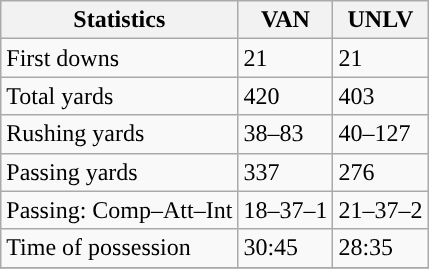<table class="wikitable" style="float: left;">
<tr>
<th>Statistics</th>
<th>VAN</th>
<th>UNLV</th>
</tr>
<tr>
<td>First downs</td>
<td>21</td>
<td>21</td>
</tr>
<tr>
<td>Total yards</td>
<td>420</td>
<td>403</td>
</tr>
<tr>
<td>Rushing yards</td>
<td>38–83</td>
<td>40–127</td>
</tr>
<tr>
<td>Passing yards</td>
<td>337</td>
<td>276</td>
</tr>
<tr>
<td>Passing: Comp–Att–Int</td>
<td>18–37–1</td>
<td>21–37–2</td>
</tr>
<tr>
<td>Time of possession</td>
<td>30:45</td>
<td>28:35</td>
</tr>
<tr>
</tr>
</table>
